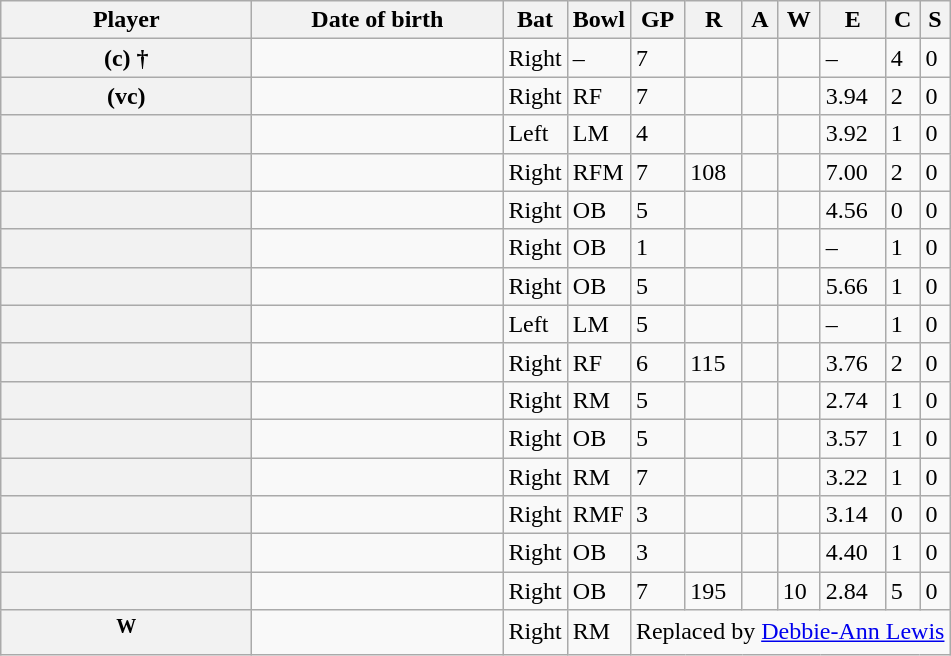<table class="wikitable sortable plainrowheaders">
<tr>
<th scope="col" width="160">Player</th>
<th scope="col" width="160">Date of birth</th>
<th scope="col">Bat</th>
<th scope="col">Bowl</th>
<th scope="col">GP</th>
<th scope="col">R</th>
<th scope="col">A</th>
<th scope="col">W</th>
<th scope="col">E</th>
<th scope="col">C</th>
<th scope="col">S</th>
</tr>
<tr>
<th scope="row"> (c) †</th>
<td></td>
<td>Right</td>
<td>–</td>
<td>7</td>
<td></td>
<td></td>
<td></td>
<td>–</td>
<td>4</td>
<td>0</td>
</tr>
<tr>
<th scope="row"> (vc)</th>
<td></td>
<td>Right</td>
<td>RF</td>
<td>7</td>
<td></td>
<td></td>
<td></td>
<td>3.94</td>
<td>2</td>
<td>0</td>
</tr>
<tr>
<th scope="row"></th>
<td></td>
<td>Left</td>
<td>LM</td>
<td>4</td>
<td></td>
<td></td>
<td></td>
<td>3.92</td>
<td>1</td>
<td>0</td>
</tr>
<tr>
<th scope="row"></th>
<td></td>
<td>Right</td>
<td>RFM</td>
<td>7</td>
<td>108</td>
<td></td>
<td></td>
<td>7.00</td>
<td>2</td>
<td>0</td>
</tr>
<tr>
<th scope="row"></th>
<td></td>
<td>Right</td>
<td>OB</td>
<td>5</td>
<td></td>
<td></td>
<td></td>
<td>4.56</td>
<td>0</td>
<td>0</td>
</tr>
<tr>
<th scope="row"></th>
<td></td>
<td>Right</td>
<td>OB</td>
<td>1</td>
<td></td>
<td></td>
<td></td>
<td>–</td>
<td>1</td>
<td>0</td>
</tr>
<tr>
<th scope="row"></th>
<td></td>
<td>Right</td>
<td>OB</td>
<td>5</td>
<td></td>
<td></td>
<td></td>
<td>5.66</td>
<td>1</td>
<td>0</td>
</tr>
<tr>
<th scope="row"></th>
<td></td>
<td>Left</td>
<td>LM</td>
<td>5</td>
<td></td>
<td></td>
<td></td>
<td>–</td>
<td>1</td>
<td>0</td>
</tr>
<tr>
<th scope="row"></th>
<td></td>
<td>Right</td>
<td>RF</td>
<td>6</td>
<td>115</td>
<td></td>
<td></td>
<td>3.76</td>
<td>2</td>
<td>0</td>
</tr>
<tr>
<th scope="row"></th>
<td></td>
<td>Right</td>
<td>RM</td>
<td>5</td>
<td></td>
<td></td>
<td></td>
<td>2.74</td>
<td>1</td>
<td>0</td>
</tr>
<tr>
<th scope="row"></th>
<td></td>
<td>Right</td>
<td>OB</td>
<td>5</td>
<td></td>
<td></td>
<td></td>
<td>3.57</td>
<td>1</td>
<td>0</td>
</tr>
<tr>
<th scope="row"></th>
<td></td>
<td>Right</td>
<td>RM</td>
<td>7</td>
<td></td>
<td></td>
<td></td>
<td>3.22</td>
<td>1</td>
<td>0</td>
</tr>
<tr>
<th scope="row"></th>
<td></td>
<td>Right</td>
<td>RMF</td>
<td>3</td>
<td></td>
<td></td>
<td></td>
<td>3.14</td>
<td>0</td>
<td>0</td>
</tr>
<tr>
<th scope="row"></th>
<td></td>
<td>Right</td>
<td>OB</td>
<td>3</td>
<td></td>
<td></td>
<td></td>
<td>4.40</td>
<td>1</td>
<td>0</td>
</tr>
<tr>
<th scope="row"></th>
<td></td>
<td>Right</td>
<td>OB</td>
<td>7</td>
<td>195</td>
<td></td>
<td>10</td>
<td>2.84</td>
<td>5</td>
<td>0</td>
</tr>
<tr class="sortbottom">
<th scope="row"><sup>W</sup></th>
<td></td>
<td>Right</td>
<td>RM</td>
<td colspan="7">Replaced by <a href='#'>Debbie-Ann Lewis</a></td>
</tr>
</table>
